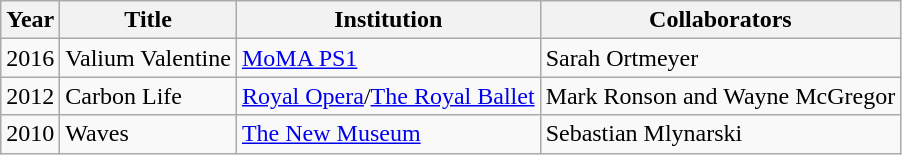<table class="wikitable">
<tr>
<th>Year</th>
<th>Title</th>
<th>Institution</th>
<th>Collaborators</th>
</tr>
<tr>
<td>2016</td>
<td>Valium Valentine</td>
<td><a href='#'>MoMA PS1</a></td>
<td>Sarah Ortmeyer</td>
</tr>
<tr>
<td>2012</td>
<td>Carbon Life</td>
<td><a href='#'>Royal Opera</a>/<a href='#'>The Royal Ballet</a></td>
<td>Mark Ronson and Wayne McGregor</td>
</tr>
<tr>
<td>2010</td>
<td>Waves</td>
<td><a href='#'>The New Museum</a></td>
<td>Sebastian Mlynarski</td>
</tr>
</table>
